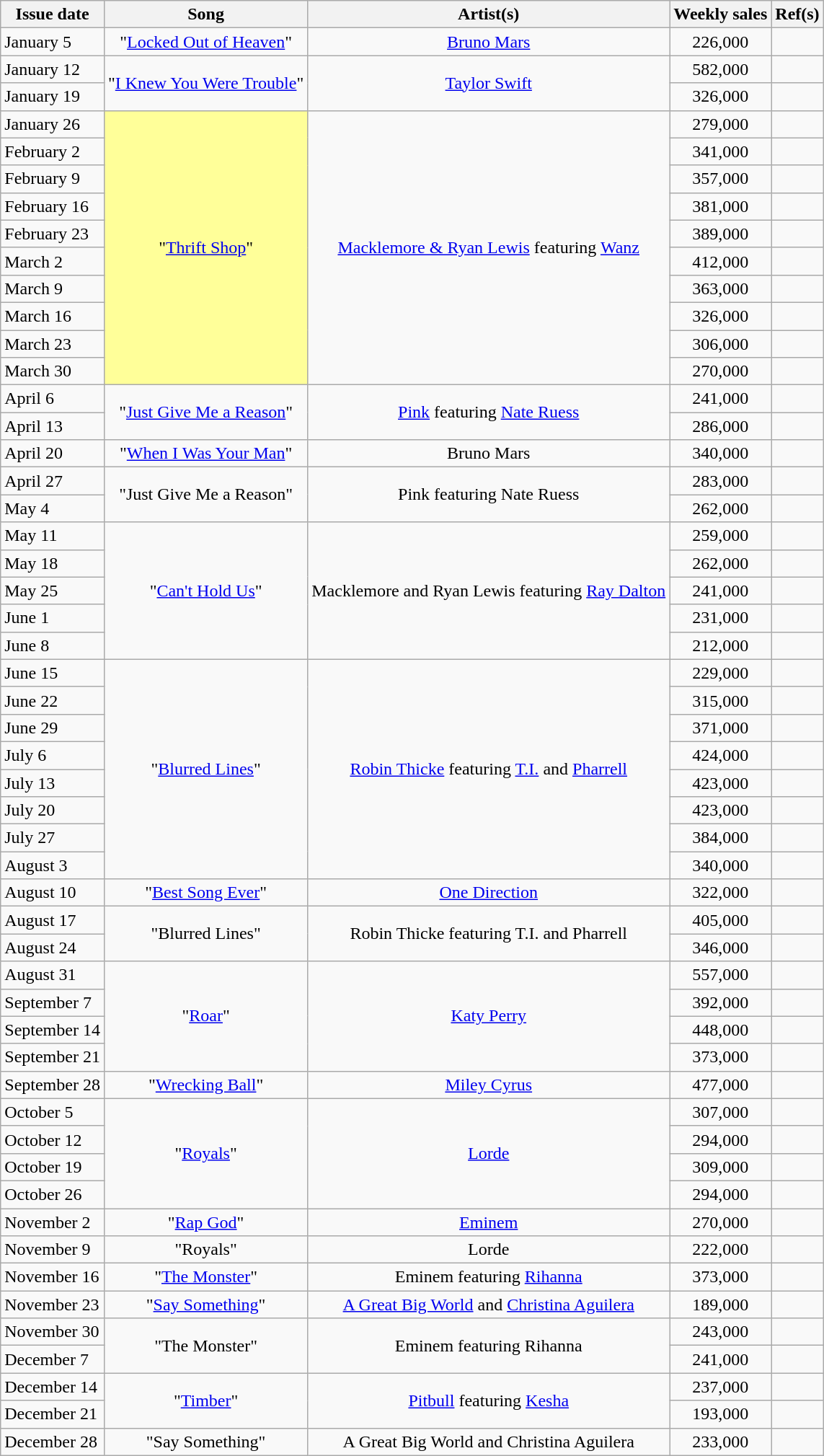<table class="wikitable sortable">
<tr>
<th>Issue date</th>
<th>Song</th>
<th>Artist(s)</th>
<th>Weekly sales</th>
<th>Ref(s)</th>
</tr>
<tr>
<td>January 5</td>
<td style="text-align:center;">"<a href='#'>Locked Out of Heaven</a>"</td>
<td style="text-align:center;"><a href='#'>Bruno Mars</a></td>
<td style="text-align: center;">226,000</td>
<td style="text-align: center;"></td>
</tr>
<tr>
<td>January 12</td>
<td style="text-align: center;" rowspan="2">"<a href='#'>I Knew You Were Trouble</a>"</td>
<td style="text-align: center;" rowspan="2"><a href='#'>Taylor Swift</a></td>
<td style="text-align: center;">582,000</td>
<td style="text-align: center;"></td>
</tr>
<tr>
<td>January 19</td>
<td style="text-align: center;">326,000</td>
<td style="text-align: center;"></td>
</tr>
<tr>
<td>January 26</td>
<td style="background:#ff9; text-align:center;" rowspan="10">"<a href='#'>Thrift Shop</a>" </td>
<td style="text-align: center;" rowspan="10"><a href='#'>Macklemore & Ryan Lewis</a> featuring <a href='#'>Wanz</a></td>
<td style="text-align: center;">279,000</td>
<td style="text-align: center;"></td>
</tr>
<tr>
<td>February 2</td>
<td style="text-align: center;">341,000</td>
<td style="text-align: center;"></td>
</tr>
<tr>
<td>February 9</td>
<td style="text-align: center;">357,000</td>
<td style="text-align: center;"></td>
</tr>
<tr>
<td>February 16</td>
<td style="text-align: center;">381,000</td>
<td style="text-align: center;"></td>
</tr>
<tr>
<td>February 23</td>
<td style="text-align: center;">389,000</td>
<td style="text-align: center;"></td>
</tr>
<tr>
<td>March 2</td>
<td style="text-align: center;">412,000</td>
<td style="text-align: center;"></td>
</tr>
<tr>
<td>March 9</td>
<td style="text-align: center;">363,000</td>
<td style="text-align: center;"></td>
</tr>
<tr>
<td>March 16</td>
<td style="text-align: center;">326,000</td>
<td style="text-align: center;"></td>
</tr>
<tr>
<td>March 23</td>
<td style="text-align: center;">306,000</td>
<td style="text-align: center;"></td>
</tr>
<tr>
<td>March 30</td>
<td style="text-align: center;">270,000</td>
<td style="text-align: center;"></td>
</tr>
<tr>
<td>April 6</td>
<td style="text-align: center;" rowspan="2">"<a href='#'>Just Give Me a Reason</a>"</td>
<td style="text-align: center;" rowspan="2"><a href='#'>Pink</a> featuring <a href='#'>Nate Ruess</a></td>
<td style="text-align: center;">241,000</td>
<td style="text-align: center;"></td>
</tr>
<tr>
<td>April 13</td>
<td style="text-align: center;">286,000</td>
<td style="text-align: center;"></td>
</tr>
<tr>
<td>April 20</td>
<td style="text-align:center;">"<a href='#'>When I Was Your Man</a>"</td>
<td style="text-align:center;">Bruno Mars</td>
<td style="text-align: center;">340,000</td>
<td style="text-align: center;"></td>
</tr>
<tr>
<td>April 27</td>
<td style="text-align: center;" rowspan="2">"Just Give Me a Reason"</td>
<td style="text-align: center;" rowspan="2">Pink featuring Nate Ruess</td>
<td style="text-align: center;">283,000</td>
<td style="text-align: center;"></td>
</tr>
<tr>
<td>May 4</td>
<td style="text-align: center;">262,000</td>
<td style="text-align: center;"></td>
</tr>
<tr>
<td>May 11</td>
<td style="text-align: center;" rowspan="5">"<a href='#'>Can't Hold Us</a>"</td>
<td style="text-align: center;" rowspan="5">Macklemore and Ryan Lewis featuring <a href='#'>Ray Dalton</a></td>
<td style="text-align: center;">259,000</td>
<td style="text-align: center;"></td>
</tr>
<tr>
<td>May 18</td>
<td style="text-align: center;">262,000</td>
<td style="text-align: center;"></td>
</tr>
<tr>
<td>May 25</td>
<td style="text-align: center;">241,000</td>
<td style="text-align: center;"></td>
</tr>
<tr>
<td>June 1</td>
<td style="text-align: center;">231,000</td>
<td style="text-align: center;"></td>
</tr>
<tr>
<td>June 8</td>
<td style="text-align: center;">212,000</td>
<td style="text-align: center;"></td>
</tr>
<tr>
<td>June 15</td>
<td style="text-align: center;" rowspan="8">"<a href='#'>Blurred Lines</a>"</td>
<td style="text-align: center;" rowspan="8"><a href='#'>Robin Thicke</a> featuring <a href='#'>T.I.</a> and <a href='#'>Pharrell</a></td>
<td style="text-align: center;">229,000</td>
<td style="text-align: center;"></td>
</tr>
<tr>
<td>June 22</td>
<td style="text-align: center;">315,000</td>
<td style="text-align: center;"></td>
</tr>
<tr>
<td>June 29</td>
<td style="text-align: center;">371,000</td>
<td style="text-align: center;"></td>
</tr>
<tr>
<td>July 6</td>
<td style="text-align: center;">424,000</td>
<td style="text-align: center;"></td>
</tr>
<tr>
<td>July 13</td>
<td style="text-align: center;">423,000</td>
<td style="text-align: center;"></td>
</tr>
<tr>
<td>July 20</td>
<td style="text-align: center;">423,000</td>
<td style="text-align: center;"></td>
</tr>
<tr>
<td>July 27</td>
<td style="text-align: center;">384,000</td>
<td style="text-align: center;"></td>
</tr>
<tr>
<td>August 3</td>
<td style="text-align: center;">340,000</td>
<td style="text-align: center;"></td>
</tr>
<tr>
<td>August 10</td>
<td style="text-align:center;">"<a href='#'>Best Song Ever</a>"</td>
<td style="text-align:center;"><a href='#'>One Direction</a></td>
<td style="text-align: center;">322,000</td>
<td style="text-align: center;"></td>
</tr>
<tr>
<td>August 17</td>
<td style="text-align: center;" rowspan="2">"Blurred Lines"</td>
<td style="text-align: center;" rowspan="2">Robin Thicke featuring T.I. and Pharrell</td>
<td style="text-align: center;">405,000</td>
<td style="text-align: center;"></td>
</tr>
<tr>
<td>August 24</td>
<td style="text-align: center;">346,000</td>
<td style="text-align: center;"></td>
</tr>
<tr>
<td>August 31</td>
<td style="text-align: center;" rowspan="4">"<a href='#'>Roar</a>"</td>
<td style="text-align: center;" rowspan="4"><a href='#'>Katy Perry</a></td>
<td style="text-align: center;">557,000</td>
<td style="text-align: center;"></td>
</tr>
<tr>
<td>September 7</td>
<td style="text-align: center;">392,000</td>
<td style="text-align: center;"></td>
</tr>
<tr>
<td>September 14</td>
<td style="text-align: center;">448,000</td>
<td style="text-align: center;"></td>
</tr>
<tr>
<td>September 21</td>
<td style="text-align: center;">373,000</td>
<td style="text-align: center;"></td>
</tr>
<tr>
<td>September 28</td>
<td style="text-align:center;">"<a href='#'>Wrecking Ball</a>"</td>
<td style="text-align:center;"><a href='#'>Miley Cyrus</a></td>
<td style="text-align: center;">477,000</td>
<td style="text-align: center;"></td>
</tr>
<tr>
<td>October 5</td>
<td style="text-align: center;" rowspan="4">"<a href='#'>Royals</a>"</td>
<td style="text-align: center;" rowspan="4"><a href='#'>Lorde</a></td>
<td style="text-align: center;">307,000</td>
<td style="text-align: center;"></td>
</tr>
<tr>
<td>October 12</td>
<td style="text-align: center;">294,000</td>
<td style="text-align: center;"></td>
</tr>
<tr>
<td>October 19</td>
<td style="text-align: center;">309,000</td>
<td style="text-align: center;"></td>
</tr>
<tr>
<td>October 26</td>
<td style="text-align: center;">294,000</td>
<td style="text-align: center;"></td>
</tr>
<tr>
<td>November 2</td>
<td style="text-align:center;">"<a href='#'>Rap God</a>"</td>
<td style="text-align:center;"><a href='#'>Eminem</a></td>
<td style="text-align: center;">270,000</td>
<td style="text-align: center;"></td>
</tr>
<tr>
<td>November 9</td>
<td style="text-align:center;">"Royals"</td>
<td style="text-align:center;">Lorde</td>
<td style="text-align: center;">222,000</td>
<td style="text-align: center;"></td>
</tr>
<tr>
<td>November 16</td>
<td style="text-align:center;">"<a href='#'>The Monster</a>"</td>
<td style="text-align:center;">Eminem featuring <a href='#'>Rihanna</a></td>
<td style="text-align: center;">373,000</td>
<td style="text-align: center;"></td>
</tr>
<tr>
<td>November 23</td>
<td style="text-align:center;">"<a href='#'>Say Something</a>"</td>
<td style="text-align:center;"><a href='#'>A Great Big World</a> and <a href='#'>Christina Aguilera</a></td>
<td style="text-align: center;">189,000</td>
<td style="text-align: center;"></td>
</tr>
<tr>
<td>November 30</td>
<td style="text-align: center;" rowspan="2">"The Monster"</td>
<td style="text-align: center;" rowspan="2">Eminem featuring Rihanna</td>
<td style="text-align: center;">243,000</td>
<td style="text-align: center;"></td>
</tr>
<tr>
<td>December 7</td>
<td style="text-align: center;">241,000</td>
<td style="text-align: center;"></td>
</tr>
<tr>
<td>December 14</td>
<td style="text-align: center;" rowspan="2">"<a href='#'>Timber</a>"</td>
<td style="text-align: center;" rowspan="2"><a href='#'>Pitbull</a> featuring <a href='#'>Kesha</a></td>
<td style="text-align: center;">237,000</td>
<td style="text-align: center;"></td>
</tr>
<tr>
<td>December 21</td>
<td style="text-align: center;">193,000</td>
<td style="text-align: center;"></td>
</tr>
<tr>
<td>December 28</td>
<td style="text-align:center;">"Say Something"</td>
<td style="text-align:center;">A Great Big World and Christina Aguilera</td>
<td style="text-align: center;">233,000</td>
<td style="text-align: center;"></td>
</tr>
</table>
